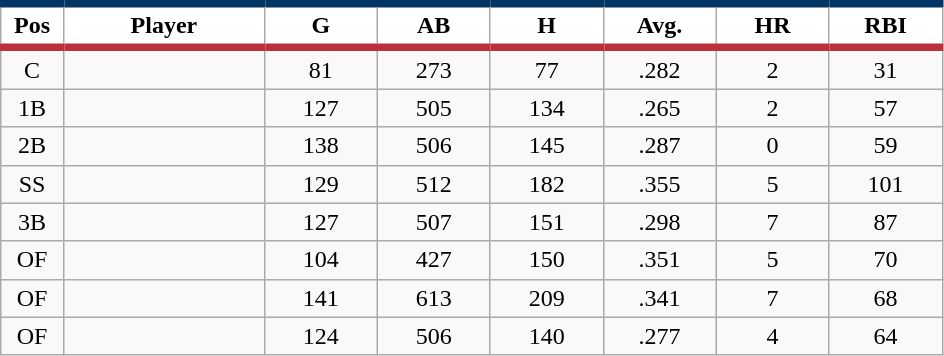<table class="wikitable sortable">
<tr>
<th style="background:#FFFFFF; border-top:#023465 5px solid; border-bottom:#ba313c 5px solid;" width="5%">Pos</th>
<th style="background:#FFFFFF; border-top:#023465 5px solid; border-bottom:#ba313c 5px solid;" width="16%">Player</th>
<th style="background:#FFFFFF; border-top:#023465 5px solid; border-bottom:#ba313c 5px solid;" width="9%">G</th>
<th style="background:#FFFFFF; border-top:#023465 5px solid; border-bottom:#ba313c 5px solid;" width="9%">AB</th>
<th style="background:#FFFFFF; border-top:#023465 5px solid; border-bottom:#ba313c 5px solid;" width="9%">H</th>
<th style="background:#FFFFFF; border-top:#023465 5px solid; border-bottom:#ba313c 5px solid;" width="9%">Avg.</th>
<th style="background:#FFFFFF; border-top:#023465 5px solid; border-bottom:#ba313c 5px solid;" width="9%">HR</th>
<th style="background:#FFFFFF; border-top:#023465 5px solid; border-bottom:#ba313c 5px solid;" width="9%">RBI</th>
</tr>
<tr align="center">
<td>C</td>
<td></td>
<td>81</td>
<td>273</td>
<td>77</td>
<td>.282</td>
<td>2</td>
<td>31</td>
</tr>
<tr align="center">
<td>1B</td>
<td></td>
<td>127</td>
<td>505</td>
<td>134</td>
<td>.265</td>
<td>2</td>
<td>57</td>
</tr>
<tr align="center">
<td>2B</td>
<td></td>
<td>138</td>
<td>506</td>
<td>145</td>
<td>.287</td>
<td>0</td>
<td>59</td>
</tr>
<tr align="center">
<td>SS</td>
<td></td>
<td>129</td>
<td>512</td>
<td>182</td>
<td>.355</td>
<td>5</td>
<td>101</td>
</tr>
<tr align="center">
<td>3B</td>
<td></td>
<td>127</td>
<td>507</td>
<td>151</td>
<td>.298</td>
<td>7</td>
<td>87</td>
</tr>
<tr align="center">
<td>OF</td>
<td></td>
<td>104</td>
<td>427</td>
<td>150</td>
<td>.351</td>
<td>5</td>
<td>70</td>
</tr>
<tr align="center">
<td>OF</td>
<td></td>
<td>141</td>
<td>613</td>
<td>209</td>
<td>.341</td>
<td>7</td>
<td>68</td>
</tr>
<tr align="center">
<td>OF</td>
<td></td>
<td>124</td>
<td>506</td>
<td>140</td>
<td>.277</td>
<td>4</td>
<td>64</td>
</tr>
</table>
